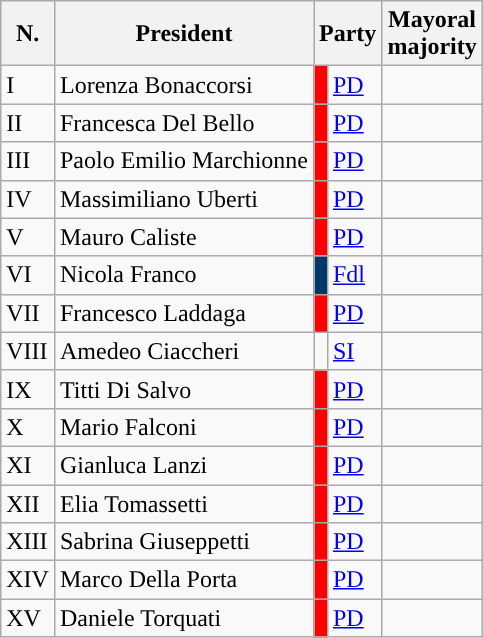<table class="wikitable sortable centre">
<tr>
<th>N.</th>
<th>President</th>
<th colspan=2>Party</th>
<th colspan=2>Mayoral <br>majority</th>
</tr>
<tr>
<td>I</td>
<td>Lorenza Bonaccorsi</td>
<td bgcolor="red"></td>
<td><a href='#'>PD</a></td>
<td></td>
</tr>
<tr>
<td>II</td>
<td>Francesca Del Bello</td>
<td bgcolor="red"></td>
<td><a href='#'>PD</a></td>
<td></td>
</tr>
<tr>
<td>III</td>
<td>Paolo Emilio Marchionne</td>
<td bgcolor="red"></td>
<td><a href='#'>PD</a></td>
<td></td>
</tr>
<tr>
<td>IV</td>
<td>Massimiliano Uberti</td>
<td bgcolor="red"></td>
<td><a href='#'>PD</a></td>
<td></td>
</tr>
<tr>
<td>V</td>
<td>Mauro Caliste</td>
<td bgcolor="red"></td>
<td><a href='#'>PD</a></td>
<td></td>
</tr>
<tr>
<td>VI</td>
<td>Nicola Franco</td>
<td bgcolor="#03386A"></td>
<td><a href='#'>Fdl</a></td>
<td></td>
</tr>
<tr>
<td>VII</td>
<td>Francesco Laddaga</td>
<td bgcolor="red"></td>
<td><a href='#'>PD</a></td>
<td></td>
</tr>
<tr>
<td>VIII</td>
<td>Amedeo Ciaccheri</td>
<td></td>
<td><a href='#'>SI</a></td>
<td></td>
</tr>
<tr>
<td>IX</td>
<td>Titti Di Salvo</td>
<td bgcolor="red"></td>
<td><a href='#'>PD</a></td>
<td></td>
</tr>
<tr>
<td>X</td>
<td>Mario Falconi</td>
<td bgcolor="red"></td>
<td><a href='#'>PD</a></td>
<td></td>
</tr>
<tr>
<td>XI</td>
<td>Gianluca Lanzi</td>
<td bgcolor="red"></td>
<td><a href='#'>PD</a></td>
<td></td>
</tr>
<tr>
<td>XII</td>
<td>Elia Tomassetti</td>
<td bgcolor="red"></td>
<td><a href='#'>PD</a></td>
<td></td>
</tr>
<tr>
<td>XIII</td>
<td>Sabrina Giuseppetti</td>
<td bgcolor="red"></td>
<td><a href='#'>PD</a></td>
<td></td>
</tr>
<tr>
<td>XIV</td>
<td>Marco Della Porta</td>
<td bgcolor="red"></td>
<td><a href='#'>PD</a></td>
<td></td>
</tr>
<tr>
<td>XV</td>
<td>Daniele Torquati</td>
<td bgcolor="red"></td>
<td><a href='#'>PD</a></td>
<td></td>
</tr>
</table>
